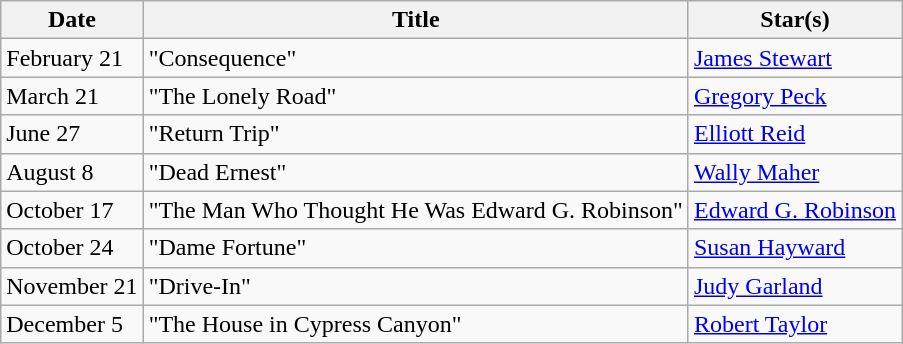<table class="wikitable">
<tr>
<th>Date</th>
<th>Title</th>
<th>Star(s)</th>
</tr>
<tr>
<td>February 21</td>
<td>"Consequence"</td>
<td><a href='#'>James Stewart</a></td>
</tr>
<tr>
<td>March 21</td>
<td>"The Lonely Road"</td>
<td><a href='#'>Gregory Peck</a></td>
</tr>
<tr>
<td>June 27</td>
<td>"Return Trip"</td>
<td><a href='#'>Elliott Reid</a></td>
</tr>
<tr>
<td>August 8</td>
<td>"Dead Ernest"</td>
<td><a href='#'>Wally Maher</a></td>
</tr>
<tr>
<td>October 17</td>
<td>"The Man Who Thought He Was Edward G. Robinson"</td>
<td><a href='#'>Edward G. Robinson</a></td>
</tr>
<tr>
<td>October 24</td>
<td>"Dame Fortune"</td>
<td><a href='#'>Susan Hayward</a></td>
</tr>
<tr>
<td>November 21</td>
<td>"Drive-In"</td>
<td><a href='#'>Judy Garland</a></td>
</tr>
<tr>
<td>December 5</td>
<td>"The House in Cypress Canyon"</td>
<td><a href='#'>Robert Taylor</a></td>
</tr>
</table>
